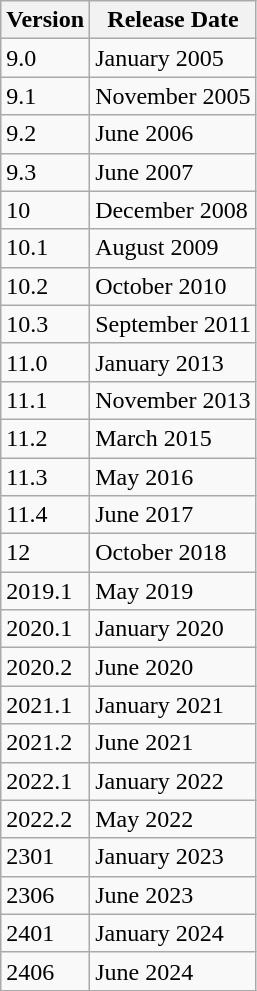<table class="wikitable">
<tr>
<th>Version</th>
<th>Release Date</th>
</tr>
<tr>
<td>9.0</td>
<td>January 2005</td>
</tr>
<tr>
<td>9.1</td>
<td>November 2005</td>
</tr>
<tr>
<td>9.2</td>
<td>June 2006</td>
</tr>
<tr>
<td>9.3</td>
<td>June 2007</td>
</tr>
<tr>
<td>10</td>
<td>December 2008</td>
</tr>
<tr>
<td>10.1</td>
<td>August 2009</td>
</tr>
<tr>
<td>10.2</td>
<td>October 2010</td>
</tr>
<tr>
<td>10.3</td>
<td>September 2011</td>
</tr>
<tr>
<td>11.0</td>
<td>January 2013</td>
</tr>
<tr>
<td>11.1</td>
<td>November 2013</td>
</tr>
<tr>
<td>11.2</td>
<td>March 2015</td>
</tr>
<tr>
<td>11.3</td>
<td>May 2016</td>
</tr>
<tr>
<td>11.4</td>
<td>June 2017</td>
</tr>
<tr>
<td>12</td>
<td>October 2018</td>
</tr>
<tr>
<td>2019.1</td>
<td>May 2019</td>
</tr>
<tr>
<td>2020.1</td>
<td>January 2020</td>
</tr>
<tr>
<td>2020.2</td>
<td>June 2020</td>
</tr>
<tr>
<td>2021.1</td>
<td>January 2021</td>
</tr>
<tr>
<td>2021.2</td>
<td>June 2021</td>
</tr>
<tr>
<td>2022.1</td>
<td>January 2022</td>
</tr>
<tr>
<td>2022.2</td>
<td>May 2022</td>
</tr>
<tr>
<td>2301</td>
<td>January 2023</td>
</tr>
<tr>
<td>2306</td>
<td>June 2023</td>
</tr>
<tr>
<td>2401</td>
<td>January 2024</td>
</tr>
<tr>
<td>2406</td>
<td>June 2024</td>
</tr>
</table>
